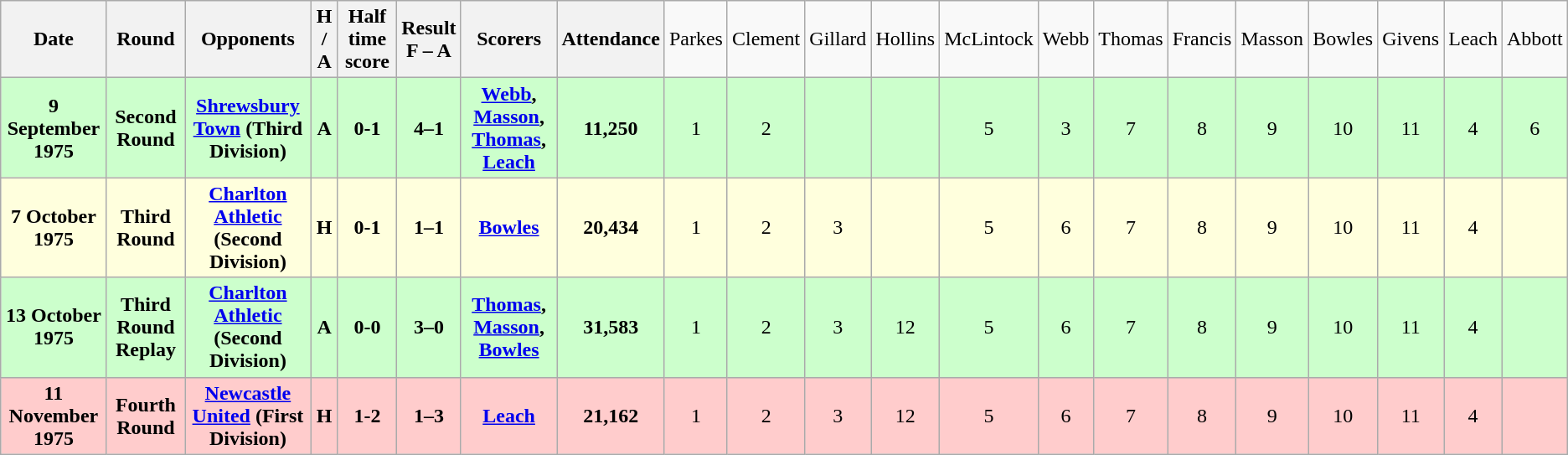<table class="wikitable" style="text-align:center">
<tr>
<th><strong>Date</strong></th>
<th><strong>Round</strong></th>
<th><strong>Opponents</strong></th>
<th><strong>H / A</strong></th>
<th><strong>Half time score</strong></th>
<th><strong>Result</strong><br><strong>F – A</strong></th>
<th><strong>Scorers</strong></th>
<th><strong>Attendance</strong></th>
<td>Parkes</td>
<td>Clement</td>
<td>Gillard</td>
<td>Hollins</td>
<td>McLintock</td>
<td>Webb</td>
<td>Thomas</td>
<td>Francis</td>
<td>Masson</td>
<td>Bowles</td>
<td>Givens</td>
<td>Leach</td>
<td>Abbott</td>
</tr>
<tr bgcolor="#ccffcc">
<td><strong>9 September 1975</strong></td>
<td><strong>Second Round</strong></td>
<td><strong><a href='#'>Shrewsbury Town</a> (Third Division)</strong></td>
<td><strong>A</strong></td>
<td><strong>0-1</strong></td>
<td><strong>4–1</strong></td>
<td><strong><a href='#'>Webb</a>, <a href='#'>Masson</a>, <a href='#'>Thomas</a>, <a href='#'>Leach</a></strong></td>
<td><strong>11,250</strong></td>
<td>1</td>
<td>2</td>
<td></td>
<td></td>
<td>5</td>
<td>3</td>
<td>7</td>
<td>8</td>
<td>9</td>
<td>10</td>
<td>11</td>
<td>4</td>
<td>6</td>
</tr>
<tr bgcolor="#ffffdd">
<td><strong>7 October 1975</strong></td>
<td><strong>Third Round</strong></td>
<td><strong><a href='#'>Charlton Athletic</a> (Second Division)</strong></td>
<td><strong>H</strong></td>
<td><strong>0-1</strong></td>
<td><strong>1–1</strong></td>
<td><a href='#'><strong>Bowles</strong></a></td>
<td><strong>20,434</strong></td>
<td>1</td>
<td>2</td>
<td>3</td>
<td></td>
<td>5</td>
<td>6</td>
<td>7</td>
<td>8</td>
<td>9</td>
<td>10</td>
<td>11</td>
<td>4</td>
<td></td>
</tr>
<tr bgcolor="#ccffcc">
<td><strong>13 October 1975</strong></td>
<td><strong>Third Round Replay</strong></td>
<td><strong><a href='#'>Charlton Athletic</a> (Second Division)</strong></td>
<td><strong>A</strong></td>
<td><strong>0-0</strong></td>
<td><strong>3–0</strong></td>
<td><strong><a href='#'>Thomas</a>, <a href='#'>Masson</a>, <a href='#'>Bowles</a></strong></td>
<td><strong>31,583</strong></td>
<td>1</td>
<td>2</td>
<td>3</td>
<td>12</td>
<td>5</td>
<td>6</td>
<td>7</td>
<td>8</td>
<td>9</td>
<td>10</td>
<td>11</td>
<td>4</td>
<td></td>
</tr>
<tr bgcolor="ffcccc">
<td><strong>11 November 1975</strong></td>
<td><strong>Fourth Round</strong></td>
<td><strong><a href='#'>Newcastle United</a> (First Division)</strong></td>
<td><strong>H</strong></td>
<td><strong>1-2</strong></td>
<td><strong>1–3</strong></td>
<td><a href='#'><strong>Leach</strong></a></td>
<td><strong>21,162</strong></td>
<td>1</td>
<td>2</td>
<td>3</td>
<td>12</td>
<td>5</td>
<td>6</td>
<td>7</td>
<td>8</td>
<td>9</td>
<td>10</td>
<td>11</td>
<td>4</td>
<td></td>
</tr>
</table>
